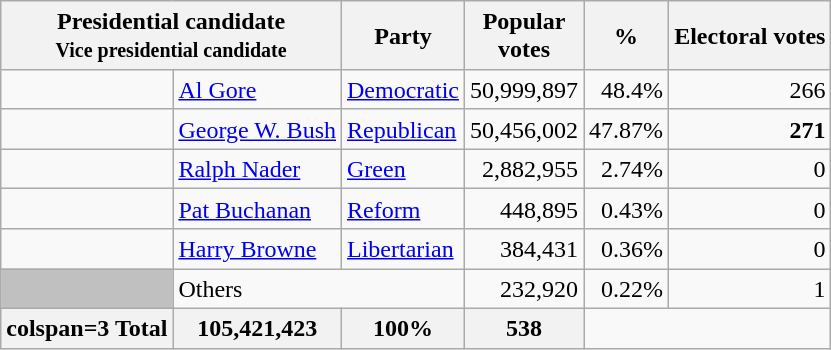<table class="wikitable" style="text-align:right; line-height:1.2">
<tr>
<th colspan=2>Presidential candidate<br><small>Vice presidential candidate</small></th>
<th>Party</th>
<th>Popular<br>votes</th>
<th>%</th>
<th>Electoral votes</th>
</tr>
<tr>
<td style=background:></td>
<td align=left><a href='#'>Al Gore</a><br></td>
<td align=left><a href='#'>Democratic</a></td>
<td>50,999,897</td>
<td>48.4%</td>
<td>266</td>
</tr>
<tr>
<td style=background-color:></td>
<td align=left><a href='#'>George W. Bush</a><br></td>
<td align=left><a href='#'>Republican</a></td>
<td>50,456,002</td>
<td>47.87%</td>
<td><strong>271</strong></td>
</tr>
<tr>
<td style=background:></td>
<td align=left><a href='#'>Ralph Nader</a><br></td>
<td align=left><a href='#'>Green</a></td>
<td>2,882,955</td>
<td>2.74%</td>
<td>0</td>
</tr>
<tr>
<td style=background:></td>
<td align=left><a href='#'>Pat Buchanan</a><br></td>
<td align=left><a href='#'>Reform</a></td>
<td>448,895</td>
<td>0.43%</td>
<td>0</td>
</tr>
<tr>
<td style=background:></td>
<td align=left><a href='#'>Harry Browne</a><br></td>
<td align=left><a href='#'>Libertarian</a></td>
<td>384,431</td>
<td>0.36%</td>
<td>0</td>
</tr>
<tr>
<td bgcolor=#C0C0C0></td>
<td colspan=2 align=left>Others</td>
<td>232,920</td>
<td>0.22%</td>
<td> 1</td>
</tr>
<tr>
<th>colspan=3  Total</th>
<th> 105,421,423</th>
<th> 100%</th>
<th> 538</th>
</tr>
</table>
